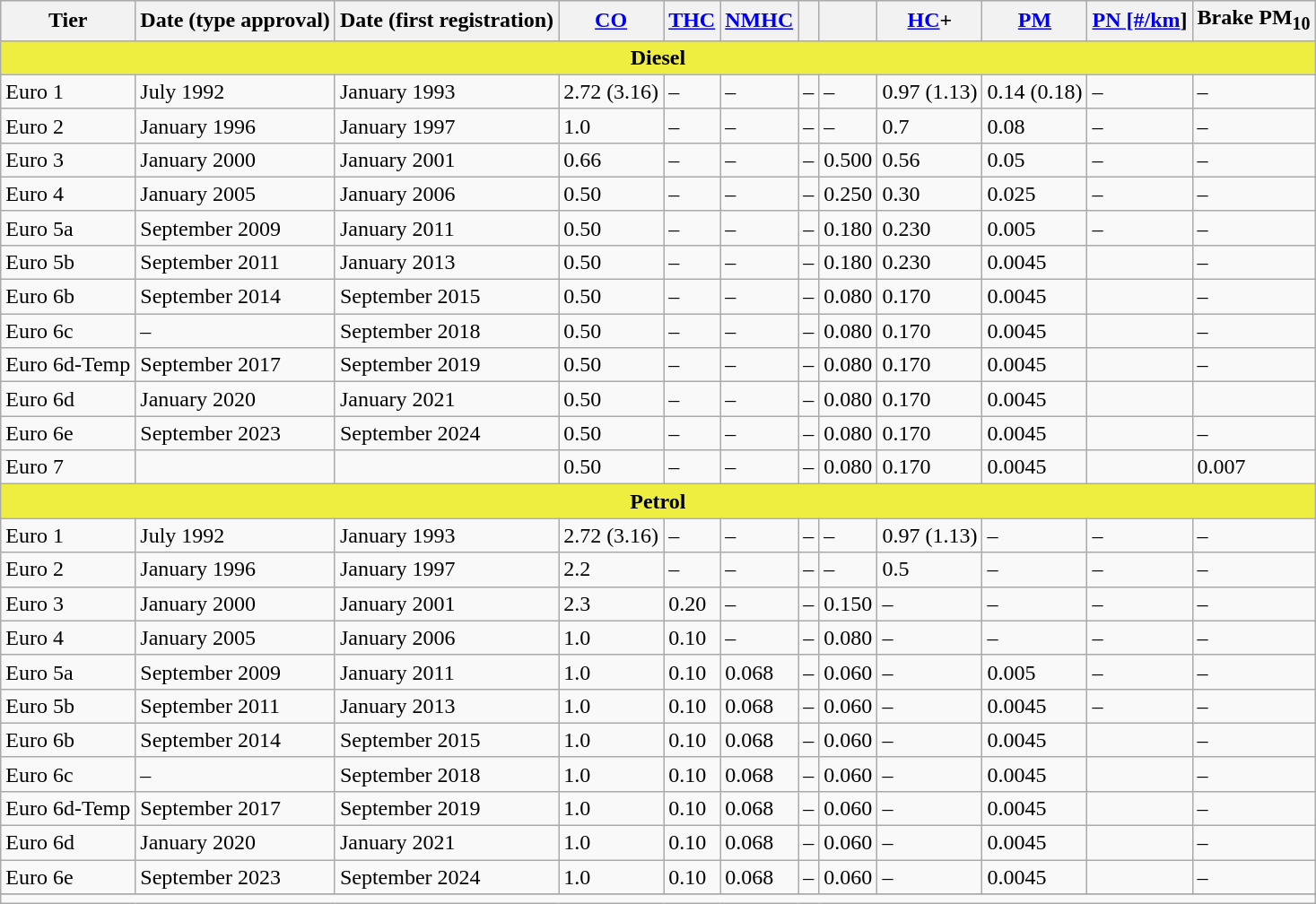<table class="wikitable">
<tr style="background:#ececec;" id="cars" class="data">
<th>Tier</th>
<th>Date (type approval)</th>
<th>Date (first registration)</th>
<th><a href='#'>CO</a></th>
<th><a href='#'>THC</a></th>
<th><a href='#'>NMHC</a></th>
<th><a href='#'></a></th>
<th><a href='#'></a></th>
<th><a href='#'>HC</a>+<a href='#'></a></th>
<th><a href='#'>PM</a></th>
<th><a href='#'>PN [#/km</a>]</th>
<th>Brake PM<sub>10</sub></th>
</tr>
<tr>
<th style="background:#EEEE40;" colspan="12">Diesel</th>
</tr>
<tr>
<td>Euro 1</td>
<td>July 1992</td>
<td>January 1993</td>
<td>2.72 (3.16)</td>
<td>–</td>
<td>–</td>
<td>–</td>
<td>–</td>
<td>0.97 (1.13)</td>
<td>0.14 (0.18)</td>
<td>–</td>
<td>–</td>
</tr>
<tr>
<td>Euro 2</td>
<td>January 1996</td>
<td>January 1997</td>
<td>1.0</td>
<td>–</td>
<td>–</td>
<td>–</td>
<td>–</td>
<td>0.7</td>
<td>0.08</td>
<td>–</td>
<td>–</td>
</tr>
<tr>
<td>Euro 3</td>
<td>January 2000</td>
<td>January 2001</td>
<td>0.66</td>
<td>–</td>
<td>–</td>
<td>–</td>
<td>0.500</td>
<td>0.56</td>
<td>0.05</td>
<td>–</td>
<td>–</td>
</tr>
<tr>
<td>Euro 4</td>
<td>January 2005</td>
<td>January 2006</td>
<td>0.50</td>
<td>–</td>
<td>–</td>
<td>–</td>
<td>0.250</td>
<td>0.30</td>
<td>0.025</td>
<td>–</td>
<td>–</td>
</tr>
<tr>
<td>Euro 5a</td>
<td>September 2009</td>
<td>January 2011</td>
<td>0.50</td>
<td>–</td>
<td>–</td>
<td>–</td>
<td>0.180</td>
<td>0.230</td>
<td>0.005</td>
<td>–</td>
<td>–</td>
</tr>
<tr>
<td>Euro 5b</td>
<td>September 2011</td>
<td>January 2013</td>
<td>0.50</td>
<td>–</td>
<td>–</td>
<td>–</td>
<td>0.180</td>
<td>0.230</td>
<td>0.0045</td>
<td></td>
<td>–</td>
</tr>
<tr>
<td>Euro 6b</td>
<td>September 2014</td>
<td>September 2015</td>
<td>0.50</td>
<td>–</td>
<td>–</td>
<td>–</td>
<td>0.080</td>
<td>0.170</td>
<td>0.0045</td>
<td></td>
<td>–</td>
</tr>
<tr>
<td>Euro 6c</td>
<td>–</td>
<td>September 2018</td>
<td>0.50</td>
<td>–</td>
<td>–</td>
<td>–</td>
<td>0.080</td>
<td>0.170</td>
<td>0.0045</td>
<td></td>
<td>–</td>
</tr>
<tr>
<td>Euro 6d-Temp</td>
<td>September 2017</td>
<td>September 2019</td>
<td>0.50</td>
<td>–</td>
<td>–</td>
<td>–</td>
<td>0.080</td>
<td>0.170</td>
<td>0.0045</td>
<td></td>
<td>–</td>
</tr>
<tr>
<td>Euro 6d</td>
<td>January 2020</td>
<td>January 2021</td>
<td>0.50</td>
<td>–</td>
<td>–</td>
<td>–</td>
<td>0.080</td>
<td>0.170</td>
<td>0.0045</td>
<td></td>
</tr>
<tr>
<td>Euro 6e</td>
<td>September 2023</td>
<td>September 2024</td>
<td>0.50</td>
<td>–</td>
<td>–</td>
<td>–</td>
<td>0.080</td>
<td>0.170</td>
<td>0.0045</td>
<td></td>
<td>–</td>
</tr>
<tr>
<td>Euro 7</td>
<td></td>
<td></td>
<td>0.50</td>
<td>–</td>
<td>–</td>
<td>–</td>
<td>0.080</td>
<td>0.170</td>
<td>0.0045</td>
<td></td>
<td>0.007</td>
</tr>
<tr>
<th style="background:#EEEE40;" colspan="12">Petrol</th>
</tr>
<tr>
<td>Euro 1</td>
<td>July 1992</td>
<td>January 1993</td>
<td>2.72 (3.16)</td>
<td>–</td>
<td>–</td>
<td>–</td>
<td>–</td>
<td>0.97 (1.13)</td>
<td>–</td>
<td>–</td>
<td>–</td>
</tr>
<tr>
<td>Euro 2</td>
<td>January 1996</td>
<td>January 1997</td>
<td>2.2</td>
<td>–</td>
<td>–</td>
<td>–</td>
<td>–</td>
<td>0.5</td>
<td>–</td>
<td>–</td>
<td>–</td>
</tr>
<tr>
<td>Euro 3</td>
<td>January 2000</td>
<td>January 2001</td>
<td>2.3</td>
<td>0.20</td>
<td>–</td>
<td>–</td>
<td>0.150</td>
<td>–</td>
<td>–</td>
<td>–</td>
<td>–</td>
</tr>
<tr>
<td>Euro 4</td>
<td>January 2005</td>
<td>January 2006</td>
<td>1.0</td>
<td>0.10</td>
<td>–</td>
<td>–</td>
<td>0.080</td>
<td>–</td>
<td>–</td>
<td>–</td>
<td>–</td>
</tr>
<tr>
<td>Euro 5a</td>
<td>September 2009</td>
<td>January 2011</td>
<td>1.0</td>
<td>0.10</td>
<td>0.068</td>
<td>–</td>
<td>0.060</td>
<td>–</td>
<td>0.005</td>
<td>–</td>
<td>–</td>
</tr>
<tr>
<td>Euro 5b</td>
<td>September 2011</td>
<td>January 2013</td>
<td>1.0</td>
<td>0.10</td>
<td>0.068</td>
<td>–</td>
<td>0.060</td>
<td>–</td>
<td>0.0045</td>
<td>–</td>
<td>–</td>
</tr>
<tr>
<td>Euro 6b</td>
<td>September 2014</td>
<td>September 2015</td>
<td>1.0</td>
<td>0.10</td>
<td>0.068</td>
<td>–</td>
<td>0.060</td>
<td>–</td>
<td>0.0045</td>
<td></td>
<td>–</td>
</tr>
<tr>
<td>Euro 6c</td>
<td>–</td>
<td>September 2018</td>
<td>1.0</td>
<td>0.10</td>
<td>0.068</td>
<td>–</td>
<td>0.060</td>
<td>–</td>
<td>0.0045</td>
<td></td>
<td>–</td>
</tr>
<tr>
<td>Euro 6d-Temp</td>
<td>September 2017</td>
<td>September 2019</td>
<td>1.0</td>
<td>0.10</td>
<td>0.068</td>
<td>–</td>
<td>0.060</td>
<td>–</td>
<td>0.0045</td>
<td></td>
<td>–</td>
</tr>
<tr>
<td>Euro 6d</td>
<td>January 2020</td>
<td>January 2021</td>
<td>1.0</td>
<td>0.10</td>
<td>0.068</td>
<td>–</td>
<td>0.060</td>
<td>–</td>
<td>0.0045</td>
<td></td>
<td>–</td>
</tr>
<tr>
<td>Euro 6e</td>
<td>September 2023</td>
<td>September 2024</td>
<td>1.0</td>
<td>0.10</td>
<td>0.068</td>
<td>–</td>
<td>0.060</td>
<td>–</td>
<td>0.0045</td>
<td></td>
<td>–</td>
</tr>
<tr>
</tr>
<tr>
<td class="tNote" colspan="12"></td>
</tr>
</table>
